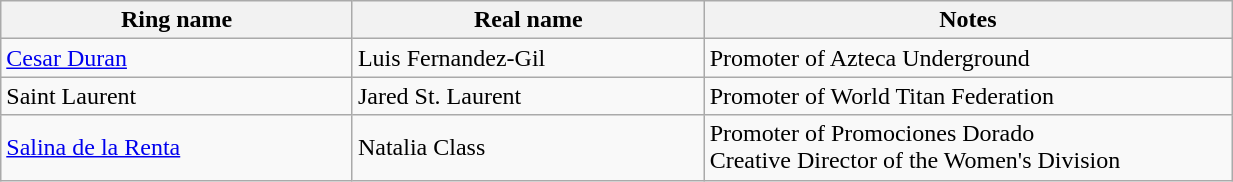<table class="wikitable sortable" style="width:65%;">
<tr>
<th width=20%>Ring name</th>
<th width=20%>Real name</th>
<th width=30%>Notes</th>
</tr>
<tr>
<td><a href='#'>Cesar Duran</a></td>
<td>Luis Fernandez-Gil</td>
<td>Promoter of Azteca Underground</td>
</tr>
<tr>
<td>Saint Laurent</td>
<td>Jared St. Laurent</td>
<td>Promoter of World Titan Federation</td>
</tr>
<tr>
<td><a href='#'>Salina de la Renta</a></td>
<td>Natalia Class</td>
<td>Promoter of Promociones Dorado<br>Creative Director of the Women's Division</td>
</tr>
</table>
